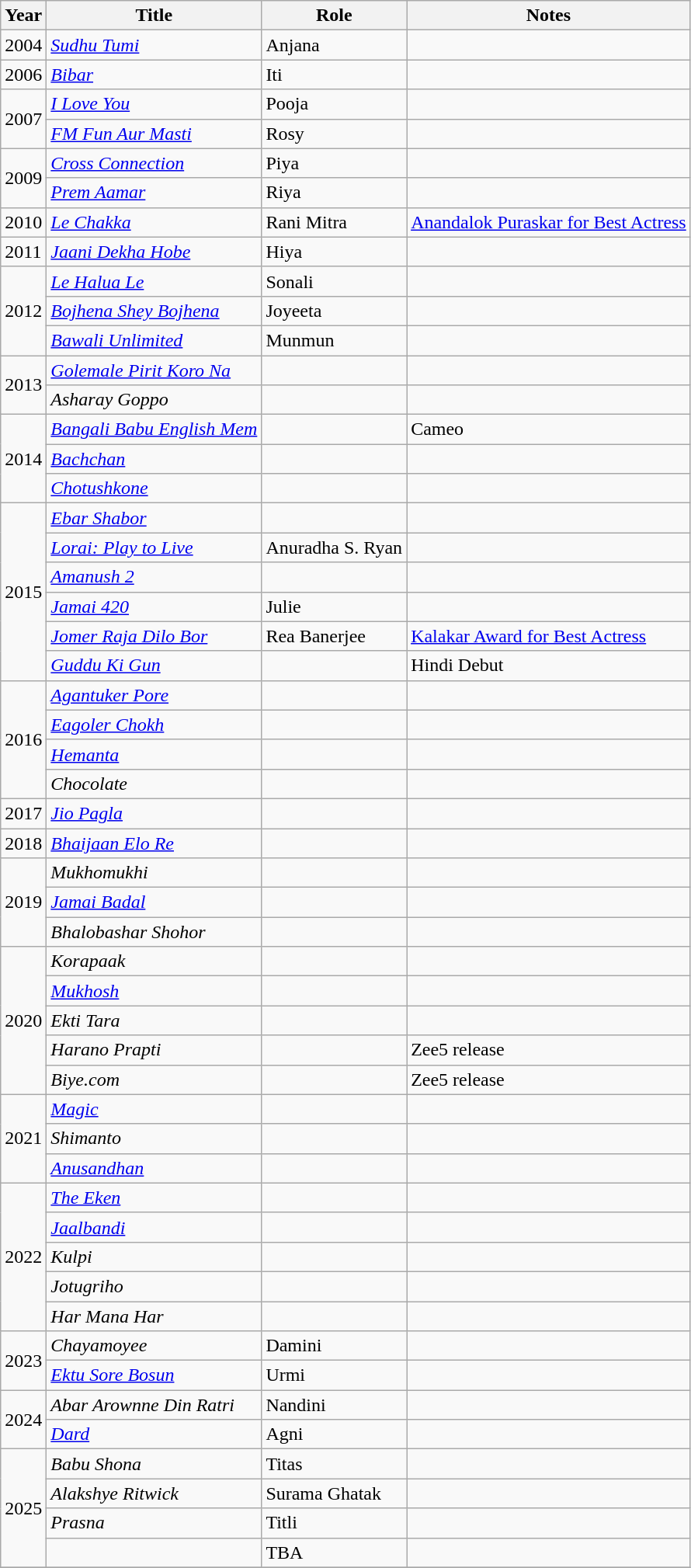<table class="wikitable sortable">
<tr>
<th scope="col">Year</th>
<th scope="col">Title</th>
<th scope="col">Role</th>
<th scope="col" class="unsortable">Notes</th>
</tr>
<tr>
<td>2004</td>
<td><em><a href='#'>Sudhu Tumi</a></em></td>
<td>Anjana</td>
<td></td>
</tr>
<tr>
<td>2006</td>
<td><em><a href='#'>Bibar</a></em></td>
<td>Iti</td>
<td></td>
</tr>
<tr>
<td rowspan="2">2007</td>
<td><em><a href='#'>I Love You</a></em></td>
<td>Pooja</td>
<td></td>
</tr>
<tr>
<td><em><a href='#'>FM Fun Aur Masti</a></em></td>
<td>Rosy</td>
<td></td>
</tr>
<tr>
<td rowspan="2">2009</td>
<td><em><a href='#'>Cross Connection</a></em></td>
<td>Piya</td>
<td></td>
</tr>
<tr>
<td><em><a href='#'>Prem Aamar</a></em></td>
<td>Riya</td>
<td></td>
</tr>
<tr>
<td>2010</td>
<td><em><a href='#'>Le Chakka</a></em></td>
<td>Rani Mitra</td>
<td><a href='#'>Anandalok Puraskar for Best Actress</a></td>
</tr>
<tr>
<td>2011</td>
<td><em><a href='#'>Jaani Dekha Hobe</a></em></td>
<td>Hiya</td>
<td></td>
</tr>
<tr>
<td rowspan="3">2012</td>
<td><em><a href='#'>Le Halua Le</a></em></td>
<td>Sonali</td>
<td></td>
</tr>
<tr>
<td><em><a href='#'>Bojhena Shey Bojhena</a></em></td>
<td>Joyeeta</td>
<td></td>
</tr>
<tr>
<td><em><a href='#'>Bawali Unlimited</a></em></td>
<td>Munmun</td>
<td></td>
</tr>
<tr>
<td rowspan="2">2013</td>
<td><em><a href='#'>Golemale Pirit Koro Na</a></em></td>
<td></td>
<td></td>
</tr>
<tr>
<td><em>Asharay Goppo</em></td>
<td></td>
<td></td>
</tr>
<tr>
<td rowspan="3">2014</td>
<td><em><a href='#'>Bangali Babu English Mem</a></em></td>
<td></td>
<td>Cameo</td>
</tr>
<tr>
<td><em><a href='#'>Bachchan</a></em></td>
<td></td>
<td></td>
</tr>
<tr>
<td><em><a href='#'>Chotushkone</a></em></td>
<td></td>
<td></td>
</tr>
<tr>
<td rowspan="6">2015</td>
<td><em><a href='#'>Ebar Shabor</a></em></td>
<td></td>
<td></td>
</tr>
<tr>
<td><em><a href='#'>Lorai: Play to Live</a></em></td>
<td>Anuradha S. Ryan</td>
<td></td>
</tr>
<tr>
<td><em><a href='#'>Amanush 2</a></em></td>
<td></td>
<td></td>
</tr>
<tr>
<td><em><a href='#'>Jamai 420</a></em></td>
<td>Julie</td>
<td></td>
</tr>
<tr>
<td><em><a href='#'>Jomer Raja Dilo Bor</a></em></td>
<td>Rea Banerjee</td>
<td><a href='#'>Kalakar Award for Best Actress</a></td>
</tr>
<tr>
<td><em><a href='#'>Guddu Ki Gun</a></em></td>
<td></td>
<td>Hindi Debut</td>
</tr>
<tr>
<td rowspan="4">2016</td>
<td><em><a href='#'>Agantuker Pore</a></em></td>
<td></td>
<td></td>
</tr>
<tr>
<td><em><a href='#'>Eagoler Chokh</a></em></td>
<td></td>
<td></td>
</tr>
<tr>
<td><em><a href='#'>Hemanta</a></em></td>
<td></td>
<td></td>
</tr>
<tr>
<td><em>Chocolate</em></td>
<td></td>
<td></td>
</tr>
<tr>
<td>2017</td>
<td><em><a href='#'>Jio Pagla</a></em></td>
<td></td>
<td></td>
</tr>
<tr>
<td>2018</td>
<td><em><a href='#'>Bhaijaan Elo Re</a></em></td>
<td></td>
<td></td>
</tr>
<tr>
<td rowspan="3">2019</td>
<td><em>Mukhomukhi</em></td>
<td></td>
<td></td>
</tr>
<tr>
<td><em><a href='#'>Jamai Badal</a></em></td>
<td></td>
<td></td>
</tr>
<tr>
<td><em>Bhalobashar Shohor</em></td>
<td></td>
<td></td>
</tr>
<tr>
<td rowspan="5">2020</td>
<td><em>Korapaak</em></td>
<td></td>
<td></td>
</tr>
<tr>
<td><em><a href='#'>Mukhosh</a></em></td>
<td></td>
<td></td>
</tr>
<tr>
<td><em>Ekti Tara</em></td>
<td></td>
<td></td>
</tr>
<tr>
<td><em>Harano Prapti</em></td>
<td></td>
<td>Zee5 release</td>
</tr>
<tr>
<td><em>Biye.com</em></td>
<td></td>
<td>Zee5 release</td>
</tr>
<tr>
<td rowspan="3">2021</td>
<td><em><a href='#'>Magic</a></em></td>
<td></td>
<td></td>
</tr>
<tr>
<td><em>Shimanto</em></td>
<td></td>
<td></td>
</tr>
<tr>
<td><em><a href='#'>Anusandhan</a></em></td>
<td></td>
<td></td>
</tr>
<tr>
<td rowspan="5">2022</td>
<td><em><a href='#'>The Eken</a></em></td>
<td></td>
<td></td>
</tr>
<tr>
<td><em><a href='#'>Jaalbandi</a></em></td>
<td></td>
<td></td>
</tr>
<tr>
<td><em>Kulpi</em></td>
<td></td>
<td></td>
</tr>
<tr>
<td><em>Jotugriho</em></td>
<td></td>
<td></td>
</tr>
<tr>
<td><em>Har Mana Har</em></td>
<td></td>
<td></td>
</tr>
<tr>
<td rowspan="2">2023</td>
<td><em>Chayamoyee</em></td>
<td>Damini</td>
<td></td>
</tr>
<tr>
<td><em><a href='#'>Ektu Sore Bosun</a></em></td>
<td>Urmi</td>
<td></td>
</tr>
<tr>
<td rowspan="2">2024</td>
<td><em>Abar Arownne Din Ratri</em></td>
<td>Nandini</td>
<td></td>
</tr>
<tr>
<td><em><a href='#'>Dard</a></em></td>
<td>Agni</td>
<td></td>
</tr>
<tr>
<td rowspan="4">2025</td>
<td><em>Babu Shona</em></td>
<td>Titas</td>
<td></td>
</tr>
<tr>
<td><em>Alakshye Ritwick</em></td>
<td>Surama Ghatak</td>
<td></td>
</tr>
<tr>
<td><em>Prasna</em></td>
<td>Titli</td>
<td></td>
</tr>
<tr>
<td></td>
<td>TBA</td>
<td></td>
</tr>
<tr>
</tr>
</table>
